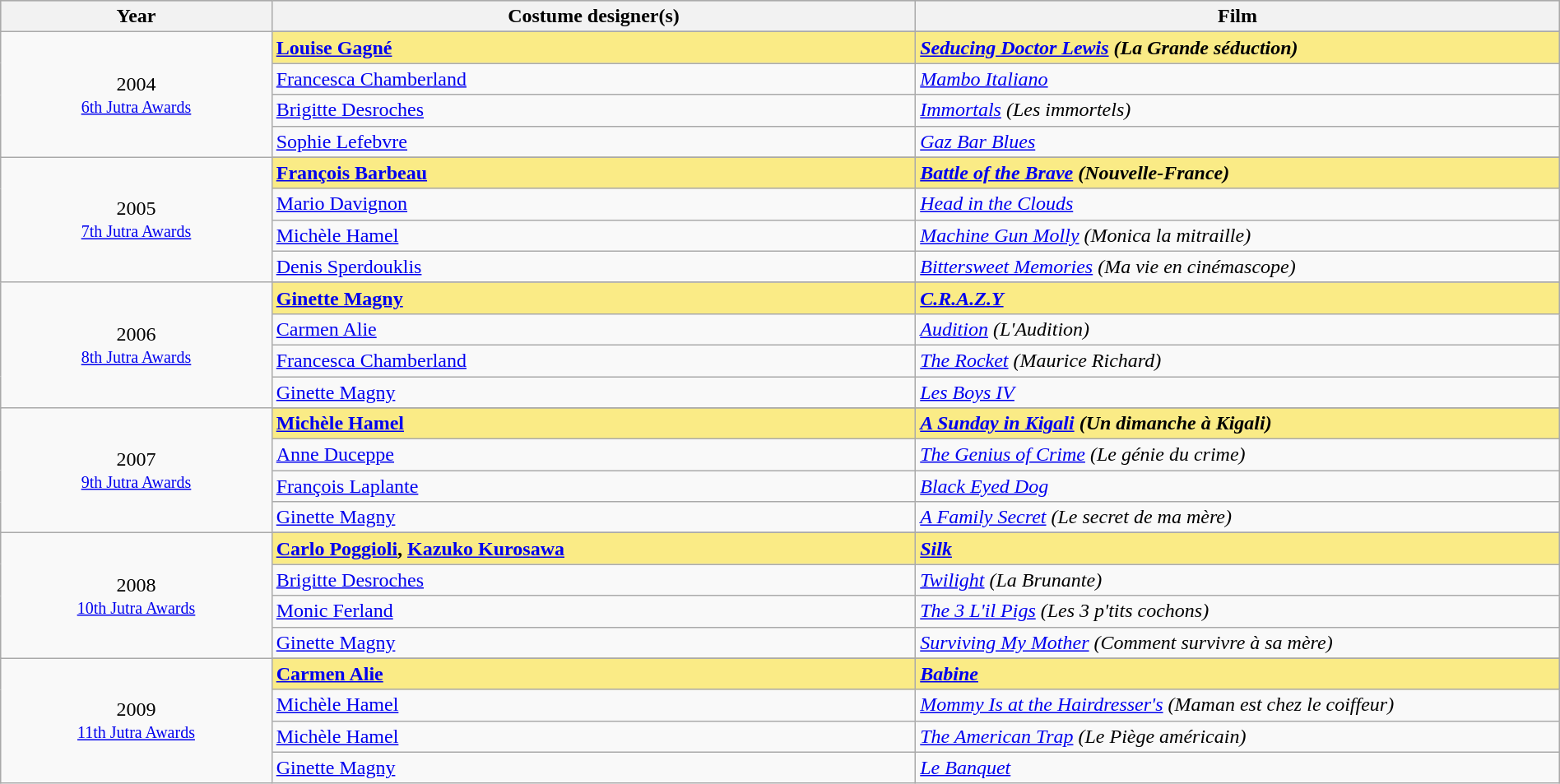<table class="wikitable" style="width:100%;">
<tr style="background:#bebebe;">
<th style="width:8%;">Year</th>
<th style="width:19%;">Costume designer(s)</th>
<th style="width:19%;">Film</th>
</tr>
<tr>
<td rowspan="5" align="center">2004 <br> <small><a href='#'>6th Jutra Awards</a></small></td>
</tr>
<tr style="background:#FAEB86">
<td><strong><a href='#'>Louise Gagné</a></strong></td>
<td><strong><em><a href='#'>Seducing Doctor Lewis</a> (La Grande séduction)</em></strong></td>
</tr>
<tr>
<td><a href='#'>Francesca Chamberland</a></td>
<td><em><a href='#'>Mambo Italiano</a></em></td>
</tr>
<tr>
<td><a href='#'>Brigitte Desroches</a></td>
<td><em><a href='#'>Immortals</a> (Les immortels)</em></td>
</tr>
<tr>
<td><a href='#'>Sophie Lefebvre</a></td>
<td><em><a href='#'>Gaz Bar Blues</a></em></td>
</tr>
<tr>
<td rowspan="5" align="center">2005 <br> <small><a href='#'>7th Jutra Awards</a></small></td>
</tr>
<tr style="background:#FAEB86">
<td><strong><a href='#'>François Barbeau</a></strong></td>
<td><strong><em><a href='#'>Battle of the Brave</a> (Nouvelle-France)</em></strong></td>
</tr>
<tr>
<td><a href='#'>Mario Davignon</a></td>
<td><em><a href='#'>Head in the Clouds</a></em></td>
</tr>
<tr>
<td><a href='#'>Michèle Hamel</a></td>
<td><em><a href='#'>Machine Gun Molly</a> (Monica la mitraille)</em></td>
</tr>
<tr>
<td><a href='#'>Denis Sperdouklis</a></td>
<td><em><a href='#'>Bittersweet Memories</a> (Ma vie en cinémascope)</em></td>
</tr>
<tr>
<td rowspan="5" align="center">2006 <br> <small><a href='#'>8th Jutra Awards</a></small></td>
</tr>
<tr style="background:#FAEB86">
<td><strong><a href='#'>Ginette Magny</a></strong></td>
<td><strong><em><a href='#'>C.R.A.Z.Y</a></em></strong></td>
</tr>
<tr>
<td><a href='#'>Carmen Alie</a></td>
<td><em><a href='#'>Audition</a> (L'Audition)</em></td>
</tr>
<tr>
<td><a href='#'>Francesca Chamberland</a></td>
<td><em><a href='#'>The Rocket</a> (Maurice Richard)</em></td>
</tr>
<tr>
<td><a href='#'>Ginette Magny</a></td>
<td><em><a href='#'>Les Boys IV</a></em></td>
</tr>
<tr>
<td rowspan="5" align="center">2007 <br> <small><a href='#'>9th Jutra Awards</a></small></td>
</tr>
<tr style="background:#FAEB86">
<td><strong><a href='#'>Michèle Hamel</a></strong></td>
<td><strong><em><a href='#'>A Sunday in Kigali</a> (Un dimanche à Kigali)</em></strong></td>
</tr>
<tr>
<td><a href='#'>Anne Duceppe</a></td>
<td><em><a href='#'>The Genius of Crime</a> (Le génie du crime)</em></td>
</tr>
<tr>
<td><a href='#'>François Laplante</a></td>
<td><em><a href='#'>Black Eyed Dog</a></em></td>
</tr>
<tr>
<td><a href='#'>Ginette Magny</a></td>
<td><em><a href='#'>A Family Secret</a> (Le secret de ma mère)</em></td>
</tr>
<tr>
<td rowspan="5" align="center">2008 <br> <small><a href='#'>10th Jutra Awards</a></small></td>
</tr>
<tr style="background:#FAEB86">
<td><strong><a href='#'>Carlo Poggioli</a>, <a href='#'>Kazuko Kurosawa</a></strong></td>
<td><strong><em><a href='#'>Silk</a></em></strong></td>
</tr>
<tr>
<td><a href='#'>Brigitte Desroches</a></td>
<td><em><a href='#'>Twilight</a> (La Brunante)</em></td>
</tr>
<tr>
<td><a href='#'>Monic Ferland</a></td>
<td><em><a href='#'>The 3 L'il Pigs</a> (Les 3 p'tits cochons)</em></td>
</tr>
<tr>
<td><a href='#'>Ginette Magny</a></td>
<td><em><a href='#'>Surviving My Mother</a> (Comment survivre à sa mère)</em></td>
</tr>
<tr>
<td rowspan="5" align="center">2009 <br> <small><a href='#'>11th Jutra Awards</a></small></td>
</tr>
<tr style="background:#FAEB86">
<td><strong><a href='#'>Carmen Alie</a></strong></td>
<td><strong><em><a href='#'>Babine</a></em></strong></td>
</tr>
<tr>
<td><a href='#'>Michèle Hamel</a></td>
<td><em><a href='#'>Mommy Is at the Hairdresser's</a> (Maman est chez le coiffeur)</em></td>
</tr>
<tr>
<td><a href='#'>Michèle Hamel</a></td>
<td><em><a href='#'>The American Trap</a> (Le Piège américain)</em></td>
</tr>
<tr>
<td><a href='#'>Ginette Magny</a></td>
<td><em><a href='#'>Le Banquet</a></em></td>
</tr>
</table>
